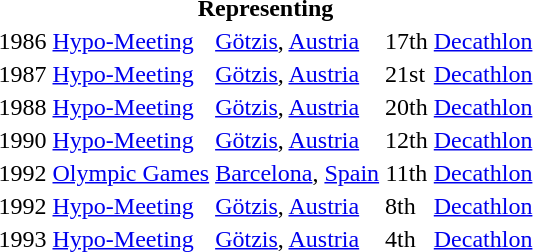<table>
<tr>
<th colspan="5">Representing </th>
</tr>
<tr>
<td>1986</td>
<td><a href='#'>Hypo-Meeting</a></td>
<td><a href='#'>Götzis</a>, <a href='#'>Austria</a></td>
<td>17th</td>
<td><a href='#'>Decathlon</a></td>
</tr>
<tr>
<td>1987</td>
<td><a href='#'>Hypo-Meeting</a></td>
<td><a href='#'>Götzis</a>, <a href='#'>Austria</a></td>
<td>21st</td>
<td><a href='#'>Decathlon</a></td>
</tr>
<tr>
<td>1988</td>
<td><a href='#'>Hypo-Meeting</a></td>
<td><a href='#'>Götzis</a>, <a href='#'>Austria</a></td>
<td>20th</td>
<td><a href='#'>Decathlon</a></td>
</tr>
<tr>
<td>1990</td>
<td><a href='#'>Hypo-Meeting</a></td>
<td><a href='#'>Götzis</a>, <a href='#'>Austria</a></td>
<td>12th</td>
<td><a href='#'>Decathlon</a></td>
</tr>
<tr>
<td>1992</td>
<td><a href='#'>Olympic Games</a></td>
<td><a href='#'>Barcelona</a>, <a href='#'>Spain</a></td>
<td align="center">11th</td>
<td><a href='#'>Decathlon</a></td>
</tr>
<tr>
<td>1992</td>
<td><a href='#'>Hypo-Meeting</a></td>
<td><a href='#'>Götzis</a>, <a href='#'>Austria</a></td>
<td>8th</td>
<td><a href='#'>Decathlon</a></td>
</tr>
<tr>
<td>1993</td>
<td><a href='#'>Hypo-Meeting</a></td>
<td><a href='#'>Götzis</a>, <a href='#'>Austria</a></td>
<td>4th</td>
<td><a href='#'>Decathlon</a></td>
</tr>
</table>
